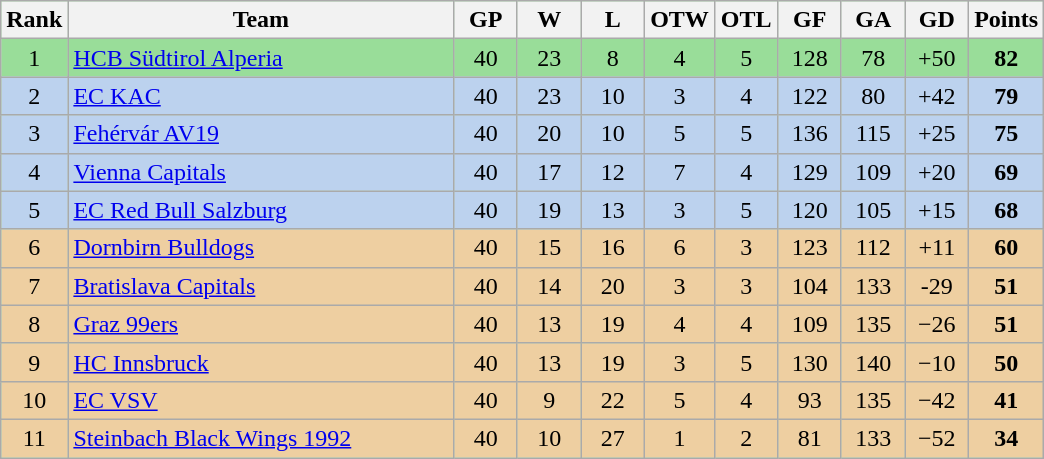<table class="wikitable sortable" style="text-align:center; background:#CCFFCC;">
<tr>
<th>Rank</th>
<th style="width:250px;">Team</th>
<th style="width:35px;">GP</th>
<th style="width:35px;">W</th>
<th style="width:35px;">L</th>
<th style="width:35px;">OTW</th>
<th style="width:35px;">OTL</th>
<th style="width:35px;">GF</th>
<th style="width:35px;">GA</th>
<th style="width:35px;">GD</th>
<th style="width:35px;">Points</th>
</tr>
<tr style="background:#99DD99">
<td>1</td>
<td style="text-align:left;"><a href='#'>HCB Südtirol Alperia</a></td>
<td>40</td>
<td>23</td>
<td>8</td>
<td>4</td>
<td>5</td>
<td>128</td>
<td>78</td>
<td>+50</td>
<td><strong>82</strong></td>
</tr>
<tr style="background:#BCD2EE">
<td>2</td>
<td style="text-align:left;"><a href='#'>EC KAC</a></td>
<td>40</td>
<td>23</td>
<td>10</td>
<td>3</td>
<td>4</td>
<td>122</td>
<td>80</td>
<td>+42</td>
<td><strong>79</strong></td>
</tr>
<tr style="background:#BCD2EE">
<td>3</td>
<td style="text-align:left;"><a href='#'>Fehérvár AV19</a></td>
<td>40</td>
<td>20</td>
<td>10</td>
<td>5</td>
<td>5</td>
<td>136</td>
<td>115</td>
<td>+25</td>
<td><strong>75</strong></td>
</tr>
<tr style="background:#BCD2EE">
<td>4</td>
<td style="text-align:left;"><a href='#'>Vienna Capitals</a></td>
<td>40</td>
<td>17</td>
<td>12</td>
<td>7</td>
<td>4</td>
<td>129</td>
<td>109</td>
<td>+20</td>
<td><strong>69</strong></td>
</tr>
<tr style="background:#BCD2EE">
<td>5</td>
<td style="text-align:left;"><a href='#'>EC Red Bull Salzburg</a></td>
<td>40</td>
<td>19</td>
<td>13</td>
<td>3</td>
<td>5</td>
<td>120</td>
<td>105</td>
<td>+15</td>
<td><strong>68</strong></td>
</tr>
<tr style="background:#EECFA1">
<td>6</td>
<td style="text-align:left;"><a href='#'>Dornbirn Bulldogs</a></td>
<td>40</td>
<td>15</td>
<td>16</td>
<td>6</td>
<td>3</td>
<td>123</td>
<td>112</td>
<td>+11</td>
<td><strong>60</strong></td>
</tr>
<tr style="background:#EECFA1">
<td>7</td>
<td style="text-align:left;"><a href='#'>Bratislava Capitals</a></td>
<td>40</td>
<td>14</td>
<td>20</td>
<td>3</td>
<td>3</td>
<td>104</td>
<td>133</td>
<td>-29</td>
<td><strong>51</strong></td>
</tr>
<tr style="background:#EECFA1">
<td>8</td>
<td style="text-align:left;"><a href='#'>Graz 99ers</a></td>
<td>40</td>
<td>13</td>
<td>19</td>
<td>4</td>
<td>4</td>
<td>109</td>
<td>135</td>
<td>−26</td>
<td><strong>51</strong></td>
</tr>
<tr style="background:#EECFA1">
<td>9</td>
<td style="text-align:left;"><a href='#'>HC Innsbruck</a></td>
<td>40</td>
<td>13</td>
<td>19</td>
<td>3</td>
<td>5</td>
<td>130</td>
<td>140</td>
<td>−10</td>
<td><strong>50</strong></td>
</tr>
<tr style="background:#EECFA1">
<td>10</td>
<td style="text-align:left;"><a href='#'>EC VSV</a></td>
<td>40</td>
<td>9</td>
<td>22</td>
<td>5</td>
<td>4</td>
<td>93</td>
<td>135</td>
<td>−42</td>
<td><strong>41</strong></td>
</tr>
<tr style="background:#EECFA1">
<td>11</td>
<td style="text-align:left;"><a href='#'>Steinbach Black Wings 1992</a></td>
<td>40</td>
<td>10</td>
<td>27</td>
<td>1</td>
<td>2</td>
<td>81</td>
<td>133</td>
<td>−52</td>
<td><strong>34</strong></td>
</tr>
</table>
